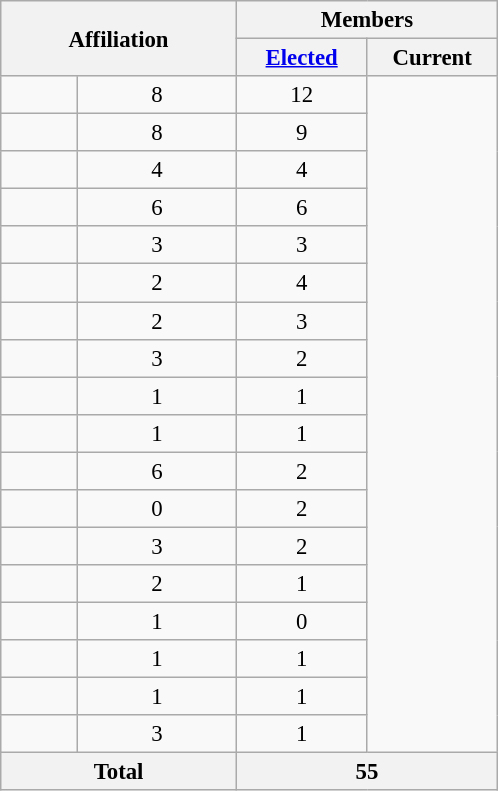<table class="wikitable" border="1" style="font-size: 95%; text-align: center;">
<tr>
<th colspan="2" rowspan="2" class=unsortable style="text-align: center; vertical-align: middle; width: 150px;">Affiliation</th>
<th colspan="2" style="vertical-align: top;">Members</th>
</tr>
<tr>
<th data-sort-type=number style="width: 80px;"><a href='#'>Elected</a></th>
<th style="width: 80px;">Current</th>
</tr>
<tr>
<td></td>
<td>8</td>
<td>12</td>
</tr>
<tr>
<td></td>
<td>8</td>
<td>9</td>
</tr>
<tr>
<td></td>
<td>4</td>
<td>4</td>
</tr>
<tr>
<td></td>
<td>6</td>
<td>6</td>
</tr>
<tr>
<td></td>
<td>3</td>
<td>3</td>
</tr>
<tr>
<td></td>
<td>2</td>
<td>4</td>
</tr>
<tr>
<td></td>
<td>2</td>
<td>3</td>
</tr>
<tr>
<td></td>
<td>3</td>
<td>2</td>
</tr>
<tr>
<td></td>
<td>1</td>
<td>1</td>
</tr>
<tr>
<td></td>
<td>1</td>
<td>1</td>
</tr>
<tr>
<td></td>
<td>6</td>
<td>2</td>
</tr>
<tr>
<td></td>
<td>0</td>
<td>2</td>
</tr>
<tr>
<td></td>
<td>3</td>
<td>2</td>
</tr>
<tr>
<td></td>
<td>2</td>
<td>1</td>
</tr>
<tr>
<td></td>
<td>1</td>
<td>0</td>
</tr>
<tr>
<td></td>
<td>1</td>
<td>1</td>
</tr>
<tr>
<td></td>
<td>1</td>
<td>1</td>
</tr>
<tr>
<td></td>
<td>3</td>
<td>1</td>
</tr>
<tr>
<th colspan="2">Total</th>
<th colspan="2">55</th>
</tr>
</table>
